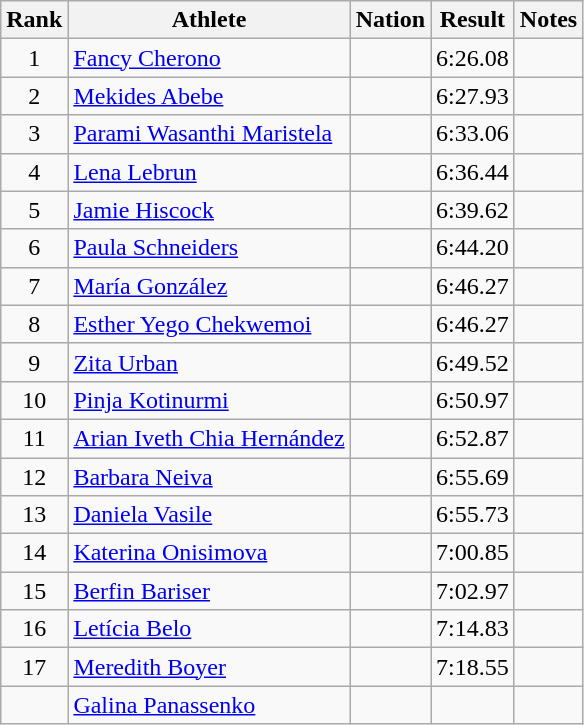<table class="wikitable sortable" style="text-align:center">
<tr>
<th>Rank</th>
<th>Athlete</th>
<th>Nation</th>
<th>Result</th>
<th>Notes</th>
</tr>
<tr>
<td>1</td>
<td align=left><a href='#'>Fancy Cherono</a></td>
<td align=left></td>
<td>6:26.08</td>
<td></td>
</tr>
<tr>
<td>2</td>
<td align=left><a href='#'>Mekides Abebe</a></td>
<td align=left></td>
<td>6:27.93</td>
<td></td>
</tr>
<tr>
<td>3</td>
<td align=left><a href='#'>Parami Wasanthi Maristela</a></td>
<td align=left></td>
<td>6:33.06</td>
<td></td>
</tr>
<tr>
<td>4</td>
<td align=left><a href='#'>Lena Lebrun</a></td>
<td align=left></td>
<td>6:36.44</td>
<td></td>
</tr>
<tr>
<td>5</td>
<td align=left><a href='#'>Jamie Hiscock</a></td>
<td align=left></td>
<td>6:39.62</td>
<td></td>
</tr>
<tr>
<td>6</td>
<td align=left><a href='#'>Paula Schneiders</a></td>
<td align=left></td>
<td>6:44.20</td>
<td></td>
</tr>
<tr>
<td>7</td>
<td align=left><a href='#'>María González</a></td>
<td align=left></td>
<td>6:46.27</td>
<td></td>
</tr>
<tr>
<td>8</td>
<td align=left><a href='#'>Esther Yego Chekwemoi</a></td>
<td align=left></td>
<td>6:46.27</td>
<td></td>
</tr>
<tr>
<td>9</td>
<td align=left><a href='#'>Zita Urban</a></td>
<td align=left></td>
<td>6:49.52</td>
<td></td>
</tr>
<tr>
<td>10</td>
<td align=left><a href='#'>Pinja Kotinurmi</a></td>
<td align=left></td>
<td>6:50.97</td>
<td></td>
</tr>
<tr>
<td>11</td>
<td align=left><a href='#'>Arian Iveth Chia Hernández</a></td>
<td align=left></td>
<td>6:52.87</td>
<td></td>
</tr>
<tr>
<td>12</td>
<td align=left><a href='#'>Barbara Neiva</a></td>
<td align=left></td>
<td>6:55.69</td>
<td></td>
</tr>
<tr>
<td>13</td>
<td align=left><a href='#'>Daniela Vasile</a></td>
<td align=left></td>
<td>6:55.73</td>
<td></td>
</tr>
<tr>
<td>14</td>
<td align=left><a href='#'>Katerina Onisimova</a></td>
<td align=left></td>
<td>7:00.85</td>
<td></td>
</tr>
<tr>
<td>15</td>
<td align=left><a href='#'>Berfin Bariser</a></td>
<td align=left></td>
<td>7:02.97</td>
<td></td>
</tr>
<tr>
<td>16</td>
<td align=left><a href='#'>Letícia Belo</a></td>
<td align=left></td>
<td>7:14.83</td>
<td></td>
</tr>
<tr>
<td>17</td>
<td align=left><a href='#'>Meredith Boyer</a></td>
<td align=left></td>
<td>7:18.55</td>
<td></td>
</tr>
<tr>
<td></td>
<td align=left><a href='#'>Galina Panassenko</a></td>
<td align=left></td>
<td></td>
<td></td>
</tr>
</table>
